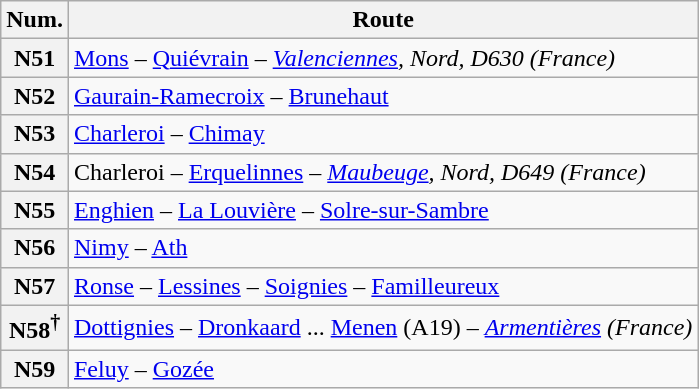<table class="wikitable alternance">
<tr>
<th><abbr>Num.</abbr></th>
<th>Route</th>
</tr>
<tr>
<th>N51</th>
<td><a href='#'>Mons</a> – <a href='#'>Quiévrain</a> – <em><a href='#'>Valenciennes</a>, Nord, D630 (France)</em></td>
</tr>
<tr>
<th>N52</th>
<td><a href='#'>Gaurain-Ramecroix</a> – <a href='#'>Brunehaut</a></td>
</tr>
<tr>
<th>N53</th>
<td><a href='#'>Charleroi</a> – <a href='#'>Chimay</a></td>
</tr>
<tr>
<th>N54</th>
<td>Charleroi – <a href='#'>Erquelinnes</a> – <em><a href='#'>Maubeuge</a>, Nord, D649 (France)</em></td>
</tr>
<tr>
<th>N55</th>
<td><a href='#'>Enghien</a> – <a href='#'>La Louvière</a> – <a href='#'>Solre-sur-Sambre</a></td>
</tr>
<tr>
<th>N56</th>
<td><a href='#'>Nimy</a> – <a href='#'>Ath</a></td>
</tr>
<tr>
<th>N57</th>
<td><a href='#'>Ronse</a> – <a href='#'>Lessines</a> – <a href='#'>Soignies</a> – <a href='#'>Familleureux</a></td>
</tr>
<tr>
<th>N58<sup>†</sup></th>
<td><a href='#'>Dottignies</a> – <a href='#'>Dronkaard</a> ... <a href='#'>Menen</a> (A19) – <em><a href='#'>Armentières</a> (France)</em></td>
</tr>
<tr>
<th>N59</th>
<td><a href='#'>Feluy</a> – <a href='#'>Gozée</a></td>
</tr>
</table>
